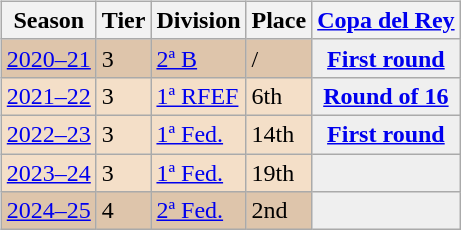<table>
<tr>
<td valign="top" width="0%"><br><table class="wikitable">
<tr style="background:#f0f6fa;">
<th>Season</th>
<th>Tier</th>
<th>Division</th>
<th>Place</th>
<th><a href='#'>Copa del Rey</a></th>
</tr>
<tr>
<td style="background:#DEC5AB;"><a href='#'>2020–21</a></td>
<td style="background:#DEC5AB;">3</td>
<td style="background:#DEC5AB;"><a href='#'>2ª B</a></td>
<td style="background:#DEC5AB;"> / </td>
<th style="background:#efefef;"><a href='#'>First round</a></th>
</tr>
<tr>
<td style="background:#F4DFC8;"><a href='#'>2021–22</a></td>
<td style="background:#F4DFC8;">3</td>
<td style="background:#F4DFC8;"><a href='#'>1ª RFEF</a></td>
<td style="background:#F4DFC8;">6th</td>
<th style="background:#efefef;"><a href='#'>Round of 16</a></th>
</tr>
<tr>
<td style="background:#F4DFC8;"><a href='#'>2022–23</a></td>
<td style="background:#F4DFC8;">3</td>
<td style="background:#F4DFC8;"><a href='#'>1ª Fed.</a></td>
<td style="background:#F4DFC8;">14th</td>
<th style="background:#efefef;"><a href='#'>First round</a></th>
</tr>
<tr>
<td style="background:#F4DFC8;"><a href='#'>2023–24</a></td>
<td style="background:#F4DFC8;">3</td>
<td style="background:#F4DFC8;"><a href='#'>1ª Fed.</a></td>
<td style="background:#F4DFC8;">19th</td>
<th style="background:#efefef;"></th>
</tr>
<tr>
<td style="background:#DEC5AB;"><a href='#'>2024–25</a></td>
<td style="background:#DEC5AB;">4</td>
<td style="background:#DEC5AB;"><a href='#'>2ª Fed.</a></td>
<td style="background:#DEC5AB;">2nd</td>
<th style="background:#efefef;"></th>
</tr>
</table>
</td>
</tr>
</table>
